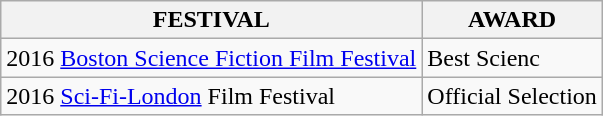<table class="wikitable">
<tr>
<th>FESTIVAL</th>
<th>AWARD</th>
</tr>
<tr>
<td>2016 <a href='#'>Boston Science Fiction Film Festival</a></td>
<td>Best Scienc</td>
</tr>
<tr>
<td>2016 <a href='#'>Sci-Fi-London</a> Film Festival</td>
<td>Official Selection</td>
</tr>
</table>
